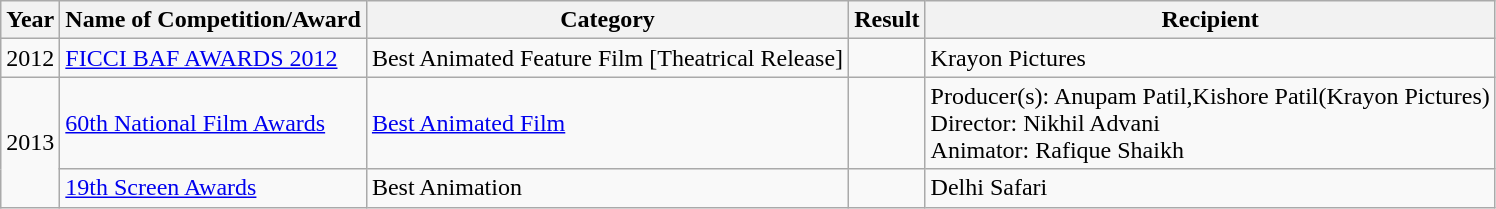<table class="wikitable">
<tr>
<th>Year</th>
<th>Name of Competition/Award</th>
<th>Category</th>
<th>Result</th>
<th>Recipient</th>
</tr>
<tr>
<td>2012</td>
<td><a href='#'>FICCI BAF AWARDS 2012</a></td>
<td>Best Animated Feature Film [Theatrical Release]</td>
<td></td>
<td>Krayon Pictures</td>
</tr>
<tr>
<td rowspan=3>2013</td>
<td><a href='#'>60th National Film Awards</a></td>
<td><a href='#'>Best Animated Film</a></td>
<td></td>
<td>Producer(s): Anupam Patil,Kishore Patil(Krayon Pictures) <br> Director: Nikhil Advani <br> Animator: Rafique Shaikh</td>
</tr>
<tr>
<td><a href='#'>19th Screen Awards</a></td>
<td>Best Animation</td>
<td></td>
<td>Delhi Safari</td>
</tr>
</table>
